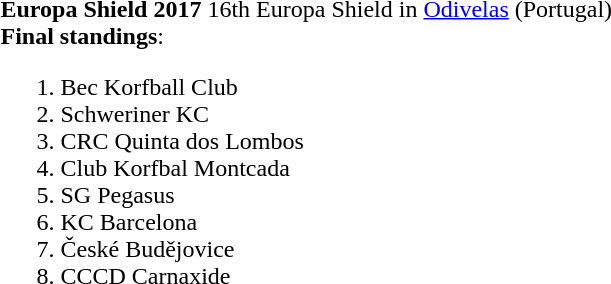<table>
<tr>
<td width="720" style="margin: 0 0 0 0" valig=top><br><strong>Europa Shield 2017</strong>
16th Europa Shield in <a href='#'>Odivelas</a> (Portugal)<br><strong>Final standings</strong>:<ol><li>Bec Korfball Club </li><li>Schweriner KC </li><li>CRC Quinta dos Lombos </li><li>Club Korfbal Montcada </li><li>SG Pegasus </li><li>KC Barcelona </li><li>České Budějovice </li><li>CCCD Carnaxide </li></ol></td>
</tr>
</table>
